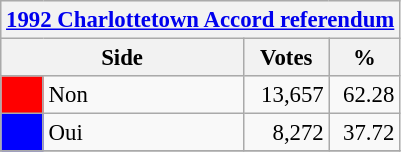<table class="wikitable" style="font-size: 95%; clear:both">
<tr style="background-color:#E9E9E9">
<th colspan=4><a href='#'>1992 Charlottetown Accord referendum</a></th>
</tr>
<tr style="background-color:#E9E9E9">
<th colspan=2 style="width: 130px">Side</th>
<th style="width: 50px">Votes</th>
<th style="width: 40px">%</th>
</tr>
<tr>
<td bgcolor="red"></td>
<td>Non</td>
<td align="right">13,657</td>
<td align="right">62.28</td>
</tr>
<tr>
<td bgcolor="blue"></td>
<td>Oui</td>
<td align="right">8,272</td>
<td align="right">37.72</td>
</tr>
<tr>
</tr>
</table>
